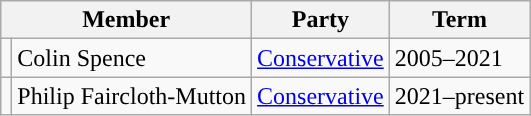<table class="wikitable">
<tr>
<th colspan="2">Member</th>
<th>Party</th>
<th>Term</th>
</tr>
<tr>
<td style="background-color: "></td>
<td>Colin Spence</td>
<td><a href='#'>Conservative</a></td>
<td>2005–2021</td>
</tr>
<tr>
<td style="background-color: "></td>
<td>Philip Faircloth-Mutton</td>
<td><a href='#'>Conservative</a></td>
<td>2021–present</td>
</tr>
</table>
